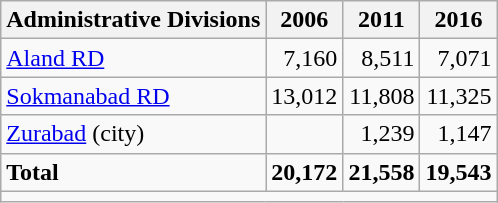<table class="wikitable">
<tr>
<th>Administrative Divisions</th>
<th>2006</th>
<th>2011</th>
<th>2016</th>
</tr>
<tr>
<td><a href='#'>Aland RD</a></td>
<td style="text-align: right;">7,160</td>
<td style="text-align: right;">8,511</td>
<td style="text-align: right;">7,071</td>
</tr>
<tr>
<td><a href='#'>Sokmanabad RD</a></td>
<td style="text-align: right;">13,012</td>
<td style="text-align: right;">11,808</td>
<td style="text-align: right;">11,325</td>
</tr>
<tr>
<td><a href='#'>Zurabad</a> (city)</td>
<td style="text-align: right;"></td>
<td style="text-align: right;">1,239</td>
<td style="text-align: right;">1,147</td>
</tr>
<tr>
<td><strong>Total</strong></td>
<td style="text-align: right;"><strong>20,172</strong></td>
<td style="text-align: right;"><strong>21,558</strong></td>
<td style="text-align: right;"><strong>19,543</strong></td>
</tr>
<tr>
<td colspan=4></td>
</tr>
</table>
